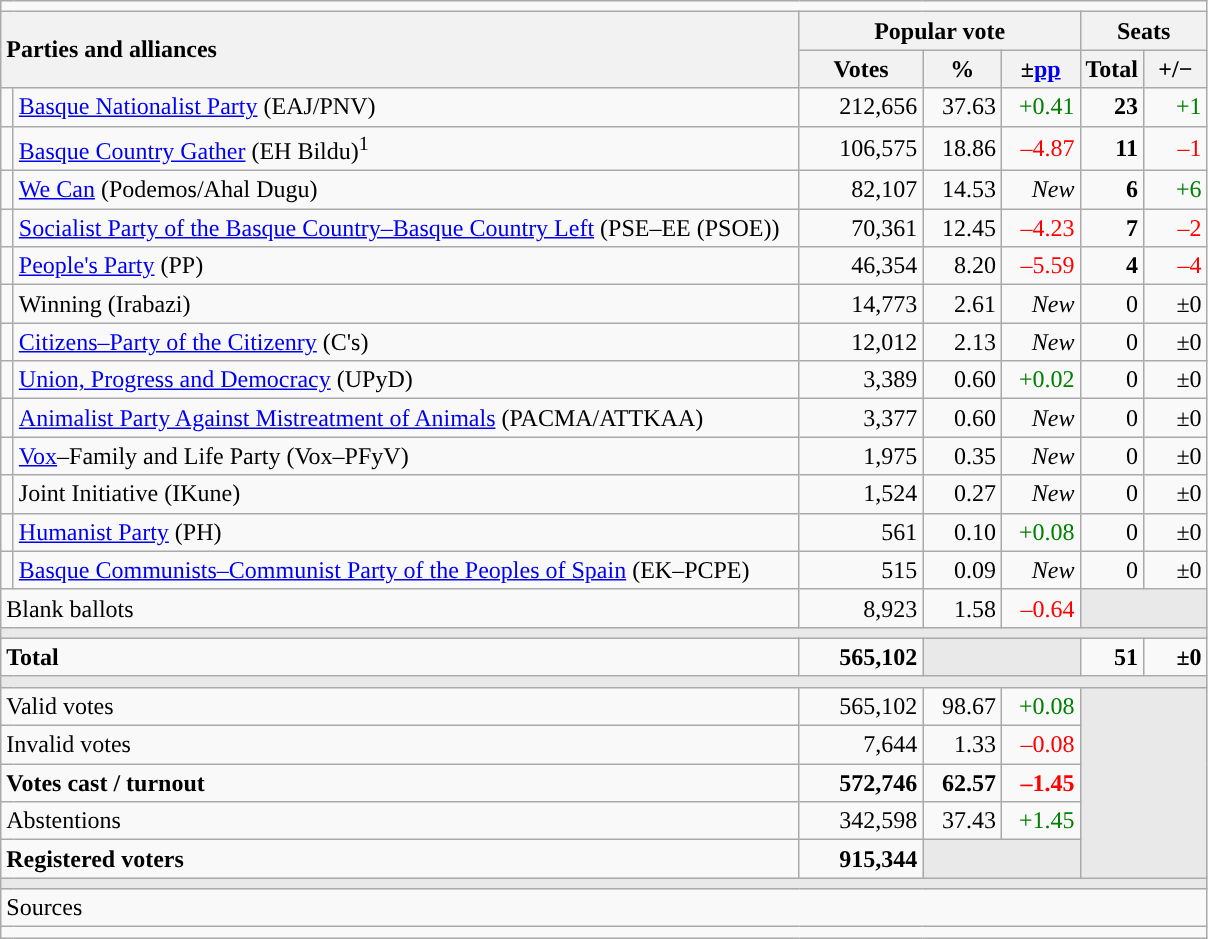<table class="wikitable" style="text-align:right;">
<tr>
<td colspan="7"></td>
</tr>
<tr>
<th style="text-align:left;" rowspan="2" colspan="2" width="525">Parties and alliances</th>
<th colspan="3">Popular vote</th>
<th colspan="2">Seats</th>
</tr>
<tr>
<th width="75">Votes</th>
<th width="45">%</th>
<th width="45">±<a href='#'>pp</a></th>
<th width="35">Total</th>
<th width="35">+/−</th>
</tr>
<tr>
<td width="1" style="color:inherit;background:"></td>
<td align="left"><a href='#'>Basque Nationalist Party</a> (EAJ/PNV)</td>
<td>212,656</td>
<td>37.63</td>
<td style="color:green;">+0.41</td>
<td><strong>23</strong></td>
<td style="color:green;">+1</td>
</tr>
<tr>
<td style="color:inherit;background:"></td>
<td align="left"><a href='#'>Basque Country Gather</a> (EH Bildu)<sup>1</sup></td>
<td>106,575</td>
<td>18.86</td>
<td style="color:red;">–4.87</td>
<td><strong>11</strong></td>
<td style="color:red;">–1</td>
</tr>
<tr>
<td style="color:inherit;background:"></td>
<td align="left"><a href='#'>We Can</a> (Podemos/Ahal Dugu)</td>
<td>82,107</td>
<td>14.53</td>
<td><em>New</em></td>
<td><strong>6</strong></td>
<td style="color:green;">+6</td>
</tr>
<tr>
<td style="color:inherit;background:"></td>
<td align="left"><a href='#'>Socialist Party of the Basque Country–Basque Country Left</a> (PSE–EE (PSOE))</td>
<td>70,361</td>
<td>12.45</td>
<td style="color:red;">–4.23</td>
<td><strong>7</strong></td>
<td style="color:red;">–2</td>
</tr>
<tr>
<td style="color:inherit;background:"></td>
<td align="left"><a href='#'>People's Party</a> (PP)</td>
<td>46,354</td>
<td>8.20</td>
<td style="color:red;">–5.59</td>
<td><strong>4</strong></td>
<td style="color:red;">–4</td>
</tr>
<tr>
<td style="color:inherit;background:"></td>
<td align="left">Winning (Irabazi)</td>
<td>14,773</td>
<td>2.61</td>
<td><em>New</em></td>
<td>0</td>
<td>±0</td>
</tr>
<tr>
<td style="color:inherit;background:"></td>
<td align="left"><a href='#'>Citizens–Party of the Citizenry</a> (C's)</td>
<td>12,012</td>
<td>2.13</td>
<td><em>New</em></td>
<td>0</td>
<td>±0</td>
</tr>
<tr>
<td style="color:inherit;background:"></td>
<td align="left"><a href='#'>Union, Progress and Democracy</a> (UPyD)</td>
<td>3,389</td>
<td>0.60</td>
<td style="color:green;">+0.02</td>
<td>0</td>
<td>±0</td>
</tr>
<tr>
<td style="color:inherit;background:"></td>
<td align="left"><a href='#'>Animalist Party Against Mistreatment of Animals</a> (PACMA/ATTKAA)</td>
<td>3,377</td>
<td>0.60</td>
<td><em>New</em></td>
<td>0</td>
<td>±0</td>
</tr>
<tr>
<td style="color:inherit;background:"></td>
<td align="left"><a href='#'>Vox</a>–Family and Life Party (Vox–PFyV)</td>
<td>1,975</td>
<td>0.35</td>
<td><em>New</em></td>
<td>0</td>
<td>±0</td>
</tr>
<tr>
<td style="color:inherit;background:"></td>
<td align="left">Joint Initiative (IKune)</td>
<td>1,524</td>
<td>0.27</td>
<td><em>New</em></td>
<td>0</td>
<td>±0</td>
</tr>
<tr>
<td style="color:inherit;background:"></td>
<td align="left"><a href='#'>Humanist Party</a> (PH)</td>
<td>561</td>
<td>0.10</td>
<td style="color:green;">+0.08</td>
<td>0</td>
<td>±0</td>
</tr>
<tr>
<td style="color:inherit;background:"></td>
<td align="left"><a href='#'>Basque Communists–Communist Party of the Peoples of Spain</a> (EK–PCPE)</td>
<td>515</td>
<td>0.09</td>
<td><em>New</em></td>
<td>0</td>
<td>±0</td>
</tr>
<tr>
<td align="left" colspan="2">Blank ballots</td>
<td>8,923</td>
<td>1.58</td>
<td style="color:red;">–0.64</td>
<td bgcolor="#E9E9E9" colspan="2"></td>
</tr>
<tr>
<td colspan="7" bgcolor="#E9E9E9"></td>
</tr>
<tr style="font-weight:bold;">
<td align="left" colspan="2">Total</td>
<td>565,102</td>
<td bgcolor="#E9E9E9" colspan="2"></td>
<td>51</td>
<td>±0</td>
</tr>
<tr>
<td colspan="7" bgcolor="#E9E9E9"></td>
</tr>
<tr>
<td align="left" colspan="2">Valid votes</td>
<td>565,102</td>
<td>98.67</td>
<td style="color:green;">+0.08</td>
<td bgcolor="#E9E9E9" colspan="2" rowspan="5"></td>
</tr>
<tr>
<td align="left" colspan="2">Invalid votes</td>
<td>7,644</td>
<td>1.33</td>
<td style="color:red;">–0.08</td>
</tr>
<tr style="font-weight:bold;">
<td align="left" colspan="2">Votes cast / turnout</td>
<td>572,746</td>
<td>62.57</td>
<td style="color:red;">–1.45</td>
</tr>
<tr>
<td align="left" colspan="2">Abstentions</td>
<td>342,598</td>
<td>37.43</td>
<td style="color:green;">+1.45</td>
</tr>
<tr style="font-weight:bold;">
<td align="left" colspan="2">Registered voters</td>
<td>915,344</td>
<td bgcolor="#E9E9E9" colspan="2"></td>
</tr>
<tr>
<td colspan="7" bgcolor="#E9E9E9"></td>
</tr>
<tr>
<td align="left" colspan="7">Sources</td>
</tr>
<tr>
<td colspan="7" style="text-align:left; max-width:790px;"></td>
</tr>
</table>
